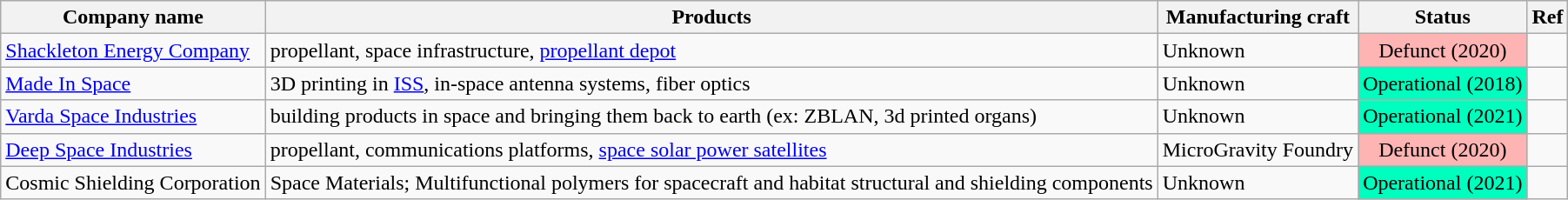<table class="wikitable sortable">
<tr>
<th>Company name</th>
<th>Products</th>
<th>Manufacturing craft</th>
<th>Status</th>
<th>Ref</th>
</tr>
<tr>
<td><a href='#'>Shackleton Energy Company</a></td>
<td>propellant, space infrastructure, <a href='#'>propellant depot</a></td>
<td>Unknown</td>
<td style="text-align: center; background: rgb(255,180,180)">Defunct (2020)</td>
<td></td>
</tr>
<tr>
<td><a href='#'>Made In Space</a></td>
<td>3D printing in <a href='#'>ISS</a>, in-space antenna systems, fiber optics</td>
<td>Unknown</td>
<td style="text-align: center; background: rgb(0,255,190)">Operational (2018)</td>
<td></td>
</tr>
<tr>
<td><a href='#'>Varda Space Industries</a></td>
<td>building products in space and bringing them back to earth (ex: ZBLAN, 3d printed organs)</td>
<td>Unknown</td>
<td style="text-align: center; background: rgb(0,255,190)">Operational (2021)</td>
<td></td>
</tr>
<tr>
<td><a href='#'>Deep Space Industries</a></td>
<td>propellant, communications platforms, <a href='#'>space solar power satellites</a></td>
<td>MicroGravity Foundry</td>
<td style="text-align: center; background: rgb(255,180,180)">Defunct (2020)</td>
<td></td>
</tr>
<tr>
<td>Cosmic Shielding Corporation</td>
<td>Space Materials; Multifunctional polymers for spacecraft and habitat structural and shielding components</td>
<td>Unknown</td>
<td style="text-align: center; background: rgb(0,255,190)">Operational (2021)</td>
<td></td>
</tr>
</table>
